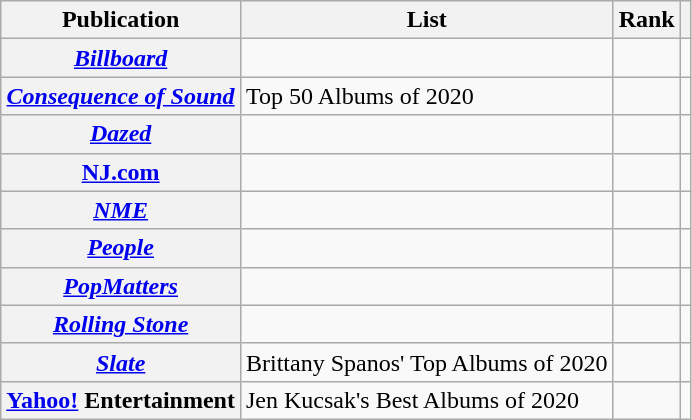<table class="wikitable sortable plainrowheaders">
<tr>
<th scope="col">Publication</th>
<th scope="col">List</th>
<th scope="col">Rank</th>
<th scope="col" class="unsortable"></th>
</tr>
<tr>
<th scope="row"><em><a href='#'>Billboard</a></em></th>
<td></td>
<td></td>
<td></td>
</tr>
<tr>
<th scope="row"><em><a href='#'>Consequence of Sound</a></em></th>
<td>Top 50 Albums of 2020</td>
<td></td>
<td></td>
</tr>
<tr>
<th scope="row"><em><a href='#'>Dazed</a></em></th>
<td></td>
<td></td>
<td></td>
</tr>
<tr>
<th scope="row"><a href='#'>NJ.com</a></th>
<td></td>
<td></td>
<td></td>
</tr>
<tr>
<th scope="row"><em><a href='#'>NME</a></em></th>
<td></td>
<td></td>
<td></td>
</tr>
<tr>
<th scope="row"><em><a href='#'>People</a></em></th>
<td></td>
<td></td>
<td></td>
</tr>
<tr>
<th scope="row"><em><a href='#'>PopMatters</a></em></th>
<td></td>
<td></td>
<td></td>
</tr>
<tr>
<th scope="row"><em><a href='#'>Rolling Stone</a></em></th>
<td></td>
<td></td>
<td></td>
</tr>
<tr>
<th scope="row"><em><a href='#'>Slate</a></em></th>
<td>Brittany Spanos' Top Albums of 2020</td>
<td></td>
<td></td>
</tr>
<tr>
<th scope="row"><a href='#'>Yahoo!</a> Entertainment</th>
<td>Jen Kucsak's Best Albums of 2020</td>
<td></td>
<td></td>
</tr>
</table>
